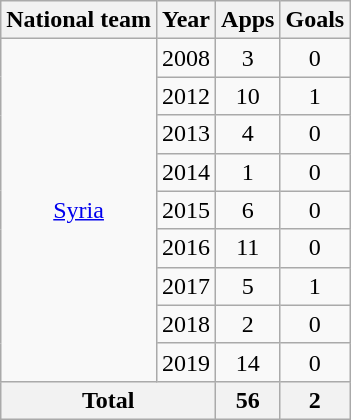<table class="wikitable" style="text-align:center">
<tr>
<th>National team</th>
<th>Year</th>
<th>Apps</th>
<th>Goals</th>
</tr>
<tr>
<td rowspan="9"><a href='#'>Syria</a></td>
<td>2008</td>
<td>3</td>
<td>0</td>
</tr>
<tr>
<td>2012</td>
<td>10</td>
<td>1</td>
</tr>
<tr>
<td>2013</td>
<td>4</td>
<td>0</td>
</tr>
<tr>
<td>2014</td>
<td>1</td>
<td>0</td>
</tr>
<tr>
<td>2015</td>
<td>6</td>
<td>0</td>
</tr>
<tr>
<td>2016</td>
<td>11</td>
<td>0</td>
</tr>
<tr>
<td>2017</td>
<td>5</td>
<td>1</td>
</tr>
<tr>
<td>2018</td>
<td>2</td>
<td>0</td>
</tr>
<tr>
<td>2019</td>
<td>14</td>
<td>0</td>
</tr>
<tr>
<th colspan=2>Total</th>
<th>56</th>
<th>2</th>
</tr>
</table>
